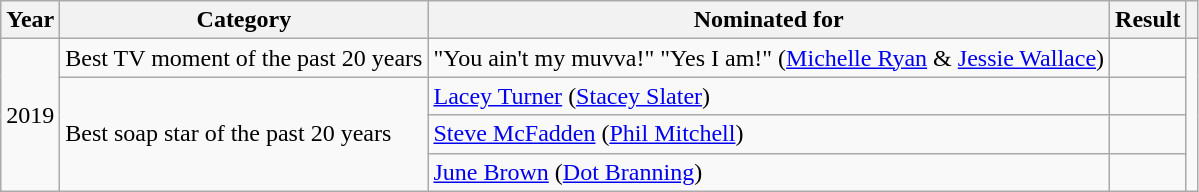<table class="wikitable plainrowheaders">
<tr>
<th scope="col">Year</th>
<th scope="col">Category</th>
<th scope="col">Nominated for</th>
<th scope="col">Result</th>
<th scope="col"></th>
</tr>
<tr>
<td rowspan = "4" align="center">2019</td>
<td>Best TV moment of the past 20 years</td>
<td>"You ain't my muvva!" "Yes I am!" (<a href='#'>Michelle Ryan</a> & <a href='#'>Jessie Wallace</a>)</td>
<td></td>
<td rowspan = "4" align="center"></td>
</tr>
<tr>
<td rowspan = "3">Best soap star of the past 20 years</td>
<td><a href='#'>Lacey Turner</a> (<a href='#'>Stacey Slater</a>)</td>
<td></td>
</tr>
<tr>
<td><a href='#'>Steve McFadden</a> (<a href='#'>Phil Mitchell</a>)</td>
<td></td>
</tr>
<tr>
<td><a href='#'>June Brown</a> (<a href='#'>Dot Branning</a>)</td>
<td></td>
</tr>
</table>
